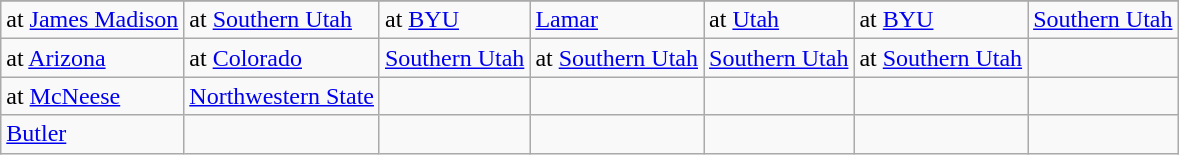<table class="wikitable">
<tr>
</tr>
<tr>
<td>at <a href='#'>James Madison</a></td>
<td>at <a href='#'>Southern Utah</a></td>
<td>at <a href='#'>BYU</a></td>
<td><a href='#'>Lamar</a></td>
<td>at <a href='#'>Utah</a></td>
<td>at <a href='#'>BYU</a></td>
<td><a href='#'>Southern Utah</a></td>
</tr>
<tr>
<td>at <a href='#'>Arizona</a></td>
<td>at <a href='#'>Colorado</a></td>
<td><a href='#'>Southern Utah</a></td>
<td>at <a href='#'>Southern Utah</a></td>
<td><a href='#'>Southern Utah</a></td>
<td>at <a href='#'>Southern Utah</a></td>
<td></td>
</tr>
<tr>
<td>at <a href='#'>McNeese</a></td>
<td><a href='#'>Northwestern State</a></td>
<td></td>
<td></td>
<td></td>
<td></td>
<td></td>
</tr>
<tr>
<td><a href='#'>Butler</a></td>
<td></td>
<td></td>
<td></td>
<td></td>
<td></td>
<td></td>
</tr>
</table>
